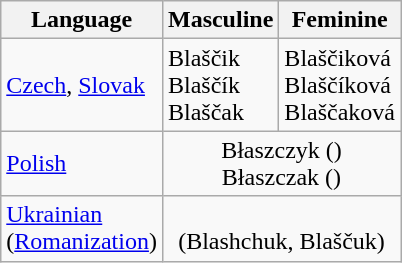<table class="wikitable">
<tr>
<th>Language</th>
<th>Masculine</th>
<th>Feminine</th>
</tr>
<tr>
<td><a href='#'>Czech</a>, <a href='#'>Slovak</a></td>
<td>Blaščik <br> Blaščík <br> Blaščak</td>
<td>Blaščiková <br> Blaščíková <br>Blaščaková</td>
</tr>
<tr>
<td><a href='#'>Polish</a></td>
<td colspan=2 align=center>Błaszczyk () <br> Błaszczak ()</td>
</tr>
<tr>
<td><a href='#'>Ukrainian</a> <br>(<a href='#'>Romanization</a>)</td>
<td colspan=2 align=center><br> (Blashchuk, Blaščuk)</td>
</tr>
</table>
